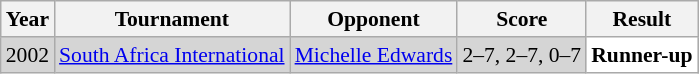<table class="sortable wikitable" style="font-size: 90%;">
<tr>
<th>Year</th>
<th>Tournament</th>
<th>Opponent</th>
<th>Score</th>
<th>Result</th>
</tr>
<tr style="background:#D5D5D5">
<td align="center">2002</td>
<td align="left"><a href='#'>South Africa International</a></td>
<td align="left"> <a href='#'>Michelle Edwards</a></td>
<td align="left">2–7, 2–7, 0–7</td>
<td style="text-align:left; background:white"> <strong>Runner-up</strong></td>
</tr>
</table>
